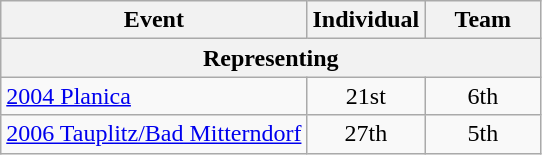<table class="wikitable" style="text-align: center;">
<tr ">
<th>Event</th>
<th style="width:70px;">Individual</th>
<th style="width:70px;">Team</th>
</tr>
<tr>
<th colspan=3>Representing </th>
</tr>
<tr>
<td align=left> <a href='#'>2004 Planica</a></td>
<td>21st</td>
<td>6th</td>
</tr>
<tr>
<td align=left> <a href='#'>2006 Tauplitz/Bad Mitterndorf</a></td>
<td>27th</td>
<td>5th</td>
</tr>
</table>
